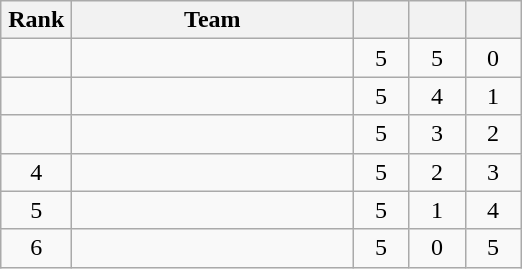<table class="wikitable" style="text-align: center;">
<tr>
<th width=40>Rank</th>
<th width=180>Team</th>
<th width=30></th>
<th width=30></th>
<th width=30></th>
</tr>
<tr>
<td></td>
<td align=left></td>
<td>5</td>
<td>5</td>
<td>0</td>
</tr>
<tr>
<td></td>
<td align=left></td>
<td>5</td>
<td>4</td>
<td>1</td>
</tr>
<tr>
<td></td>
<td align=left></td>
<td>5</td>
<td>3</td>
<td>2</td>
</tr>
<tr>
<td>4</td>
<td align=left></td>
<td>5</td>
<td>2</td>
<td>3</td>
</tr>
<tr>
<td>5</td>
<td align=left></td>
<td>5</td>
<td>1</td>
<td>4</td>
</tr>
<tr>
<td>6</td>
<td align=left></td>
<td>5</td>
<td>0</td>
<td>5</td>
</tr>
</table>
